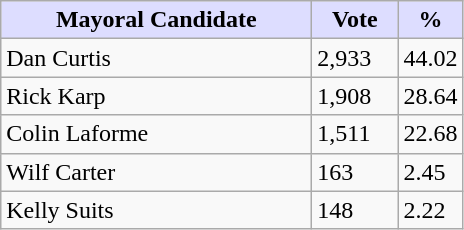<table class="wikitable">
<tr>
<th style="background:#ddf; width:200px;">Mayoral Candidate</th>
<th style="background:#ddf; width:50px;">Vote</th>
<th style="background:#ddf; width:30px;">%</th>
</tr>
<tr>
<td>Dan Curtis</td>
<td>2,933</td>
<td>44.02</td>
</tr>
<tr>
<td>Rick Karp</td>
<td>1,908</td>
<td>28.64</td>
</tr>
<tr>
<td>Colin Laforme</td>
<td>1,511</td>
<td>22.68</td>
</tr>
<tr>
<td>Wilf Carter</td>
<td>163</td>
<td>2.45</td>
</tr>
<tr>
<td>Kelly Suits</td>
<td>148</td>
<td>2.22</td>
</tr>
</table>
